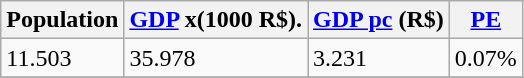<table class="wikitable" border="1">
<tr>
<th>Population</th>
<th><a href='#'>GDP</a> x(1000 R$).</th>
<th><a href='#'>GDP pc</a> (R$)</th>
<th><a href='#'>PE</a></th>
</tr>
<tr>
<td>11.503</td>
<td>35.978</td>
<td>3.231</td>
<td>0.07%</td>
</tr>
<tr>
</tr>
</table>
